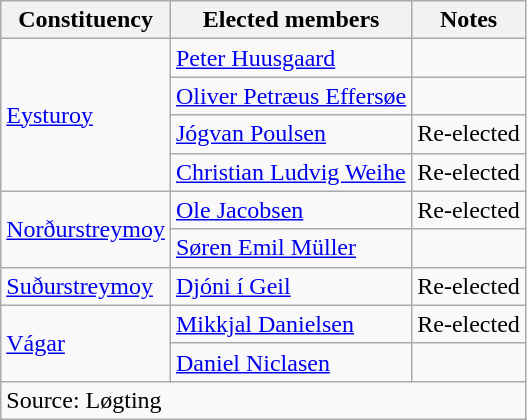<table class=wikitable>
<tr>
<th>Constituency</th>
<th>Elected members</th>
<th>Notes</th>
</tr>
<tr>
<td rowspan=4><a href='#'>Eysturoy</a></td>
<td><a href='#'>Peter Huusgaard</a></td>
<td></td>
</tr>
<tr>
<td><a href='#'>Oliver Petræus Effersøe</a></td>
<td></td>
</tr>
<tr>
<td><a href='#'>Jógvan Poulsen</a></td>
<td>Re-elected</td>
</tr>
<tr>
<td><a href='#'>Christian Ludvig Weihe</a></td>
<td>Re-elected</td>
</tr>
<tr>
<td rowspan=2><a href='#'>Norðurstreymoy</a></td>
<td><a href='#'>Ole Jacobsen</a></td>
<td>Re-elected</td>
</tr>
<tr>
<td><a href='#'>Søren Emil Müller</a></td>
<td></td>
</tr>
<tr>
<td><a href='#'>Suðurstreymoy</a></td>
<td><a href='#'>Djóni í Geil</a></td>
<td>Re-elected</td>
</tr>
<tr>
<td rowspan=2><a href='#'>Vágar</a></td>
<td><a href='#'>Mikkjal Danielsen</a></td>
<td>Re-elected</td>
</tr>
<tr>
<td><a href='#'>Daniel Niclasen</a></td>
<td></td>
</tr>
<tr>
<td colspan=3>Source: Løgting</td>
</tr>
</table>
